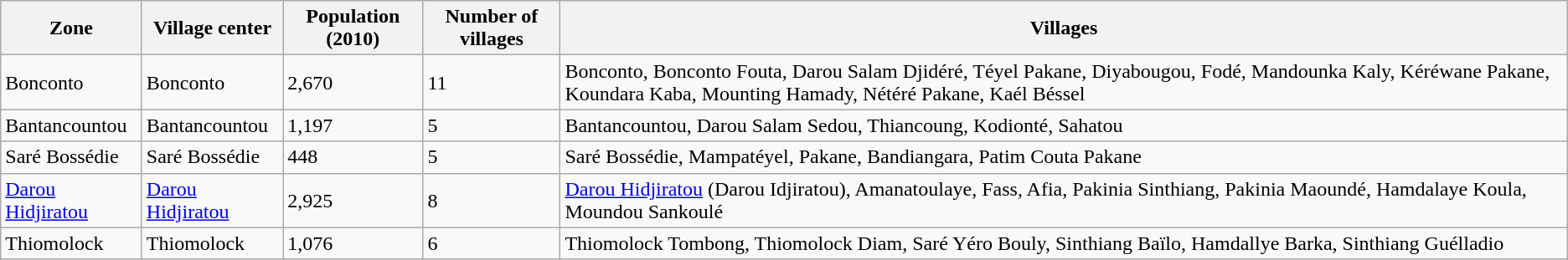<table class="wikitable">
<tr>
<th>Zone</th>
<th>Village center</th>
<th>Population (2010)</th>
<th>Number of villages</th>
<th>Villages</th>
</tr>
<tr>
<td>Bonconto</td>
<td>Bonconto</td>
<td>2,670</td>
<td>11</td>
<td>Bonconto, Bonconto Fouta, Darou Salam Djidéré, Téyel Pakane, Diyabougou, Fodé, Mandounka Kaly, Kéréwane Pakane, Koundara Kaba, Mounting Hamady, Nétéré Pakane, Kaél Béssel</td>
</tr>
<tr>
<td>Bantancountou</td>
<td>Bantancountou</td>
<td>1,197</td>
<td>5</td>
<td>Bantancountou, Darou Salam Sedou, Thiancoung, Kodionté, Sahatou</td>
</tr>
<tr>
<td>Saré Bossédie</td>
<td>Saré Bossédie</td>
<td>448</td>
<td>5</td>
<td>Saré Bossédie, Mampatéyel, Pakane, Bandiangara, Patim Couta Pakane</td>
</tr>
<tr>
<td><a href='#'>Darou Hidjiratou</a></td>
<td><a href='#'>Darou Hidjiratou</a></td>
<td>2,925</td>
<td>8</td>
<td><a href='#'>Darou Hidjiratou</a> (Darou Idjiratou), Amanatoulaye, Fass, Afia, Pakinia Sinthiang, Pakinia Maoundé, Hamdalaye Koula, Moundou Sankoulé</td>
</tr>
<tr>
<td>Thiomolock</td>
<td>Thiomolock</td>
<td>1,076</td>
<td>6</td>
<td>Thiomolock Tombong, Thiomolock Diam, Saré Yéro Bouly, Sinthiang Baïlo, Hamdallye Barka, Sinthiang Guélladio</td>
</tr>
</table>
